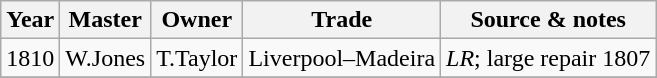<table class=" wikitable">
<tr>
<th>Year</th>
<th>Master</th>
<th>Owner</th>
<th>Trade</th>
<th>Source & notes</th>
</tr>
<tr>
<td>1810</td>
<td>W.Jones</td>
<td>T.Taylor</td>
<td>Liverpool–Madeira</td>
<td><em>LR</em>; large repair 1807</td>
</tr>
<tr>
</tr>
</table>
